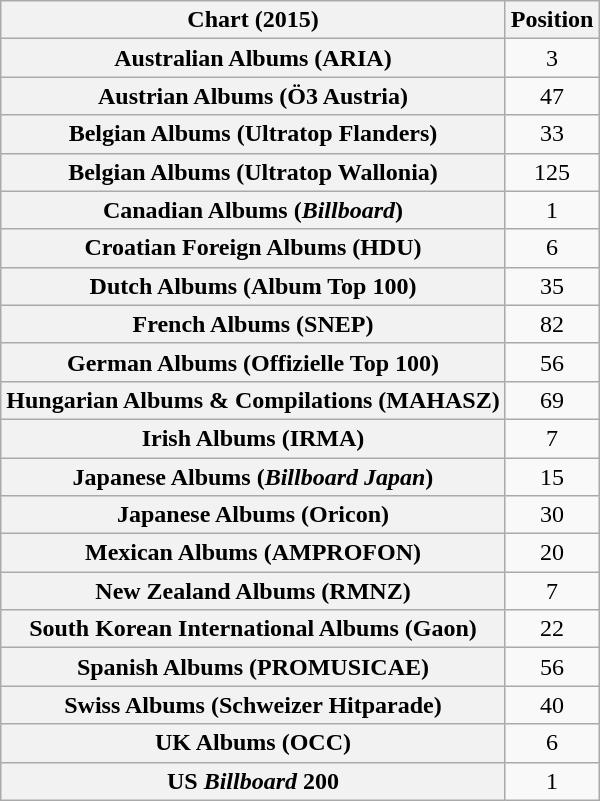<table class="wikitable sortable plainrowheaders" style="text-align:center;">
<tr>
<th>Chart (2015)</th>
<th>Position</th>
</tr>
<tr>
<th scope="row">Australian Albums (ARIA)</th>
<td>3</td>
</tr>
<tr>
<th scope="row">Austrian Albums (Ö3 Austria)</th>
<td>47</td>
</tr>
<tr>
<th scope="row">Belgian Albums (Ultratop Flanders)</th>
<td>33</td>
</tr>
<tr>
<th scope="row">Belgian Albums (Ultratop Wallonia)</th>
<td>125</td>
</tr>
<tr>
<th scope="row">Canadian Albums (<em>Billboard</em>)</th>
<td>1</td>
</tr>
<tr>
<th scope="row">Croatian Foreign Albums (HDU)</th>
<td>6</td>
</tr>
<tr>
<th scope="row">Dutch Albums (Album Top 100)</th>
<td>35</td>
</tr>
<tr>
<th scope="row">French Albums (SNEP)</th>
<td>82</td>
</tr>
<tr>
<th scope="row">German Albums (Offizielle Top 100)</th>
<td>56</td>
</tr>
<tr>
<th scope="row">Hungarian Albums & Compilations (MAHASZ)</th>
<td>69</td>
</tr>
<tr>
<th scope="row">Irish Albums (IRMA)</th>
<td>7</td>
</tr>
<tr>
<th scope="row">Japanese Albums (<em>Billboard Japan</em>)</th>
<td>15</td>
</tr>
<tr>
<th scope="row">Japanese Albums (Oricon)</th>
<td>30</td>
</tr>
<tr>
<th scope="row">Mexican Albums (AMPROFON)</th>
<td>20</td>
</tr>
<tr>
<th scope="row">New Zealand Albums (RMNZ)</th>
<td>7</td>
</tr>
<tr>
<th scope="row">South Korean International Albums (Gaon)</th>
<td>22</td>
</tr>
<tr>
<th scope="row">Spanish Albums (PROMUSICAE)</th>
<td>56</td>
</tr>
<tr>
<th scope="row">Swiss Albums (Schweizer Hitparade)</th>
<td>40</td>
</tr>
<tr>
<th scope="row">UK Albums (OCC)</th>
<td>6</td>
</tr>
<tr>
<th scope="row">US <em>Billboard</em> 200</th>
<td>1</td>
</tr>
</table>
